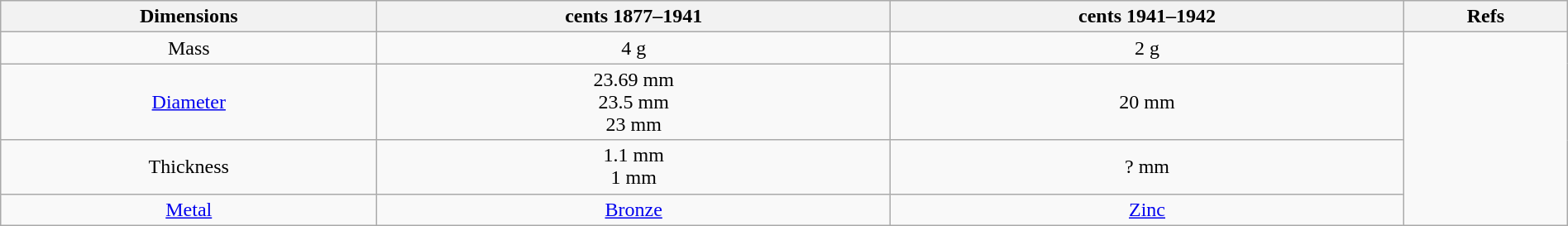<table class="wikitable" style="width:100%; text-align: center">
<tr>
<th>Dimensions</th>
<th> cents 1877–1941</th>
<th> cents 1941–1942</th>
<th>Refs</th>
</tr>
<tr>
<td>Mass</td>
<td>4 g</td>
<td>2 g</td>
<td rowspan="4"></td>
</tr>
<tr>
<td><a href='#'>Diameter</a></td>
<td>23.69 mm <br>23.5 mm <br>23 mm </td>
<td>20 mm</td>
</tr>
<tr>
<td>Thickness</td>
<td>1.1 mm <br>1 mm </td>
<td>? mm</td>
</tr>
<tr>
<td><a href='#'>Metal</a></td>
<td><a href='#'>Bronze</a></td>
<td><a href='#'>Zinc</a></td>
</tr>
</table>
